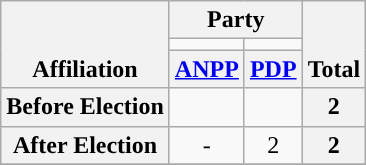<table class=wikitable style="text-align:center">
<tr style="vertical-align:bottom;">
<th rowspan=3>Affiliation</th>
<th colspan=2>Party</th>
<th rowspan=3>Total</th>
</tr>
<tr>
<td style="background-color:"></td>
<td style="background-color:"></td>
</tr>
<tr>
<th><a href='#'>ANPP</a></th>
<th><a href='#'>PDP</a></th>
</tr>
<tr>
<th>Before Election</th>
<td></td>
<td></td>
<th>2</th>
</tr>
<tr>
<th>After Election</th>
<td>-</td>
<td>2</td>
<th>2</th>
</tr>
<tr>
</tr>
</table>
